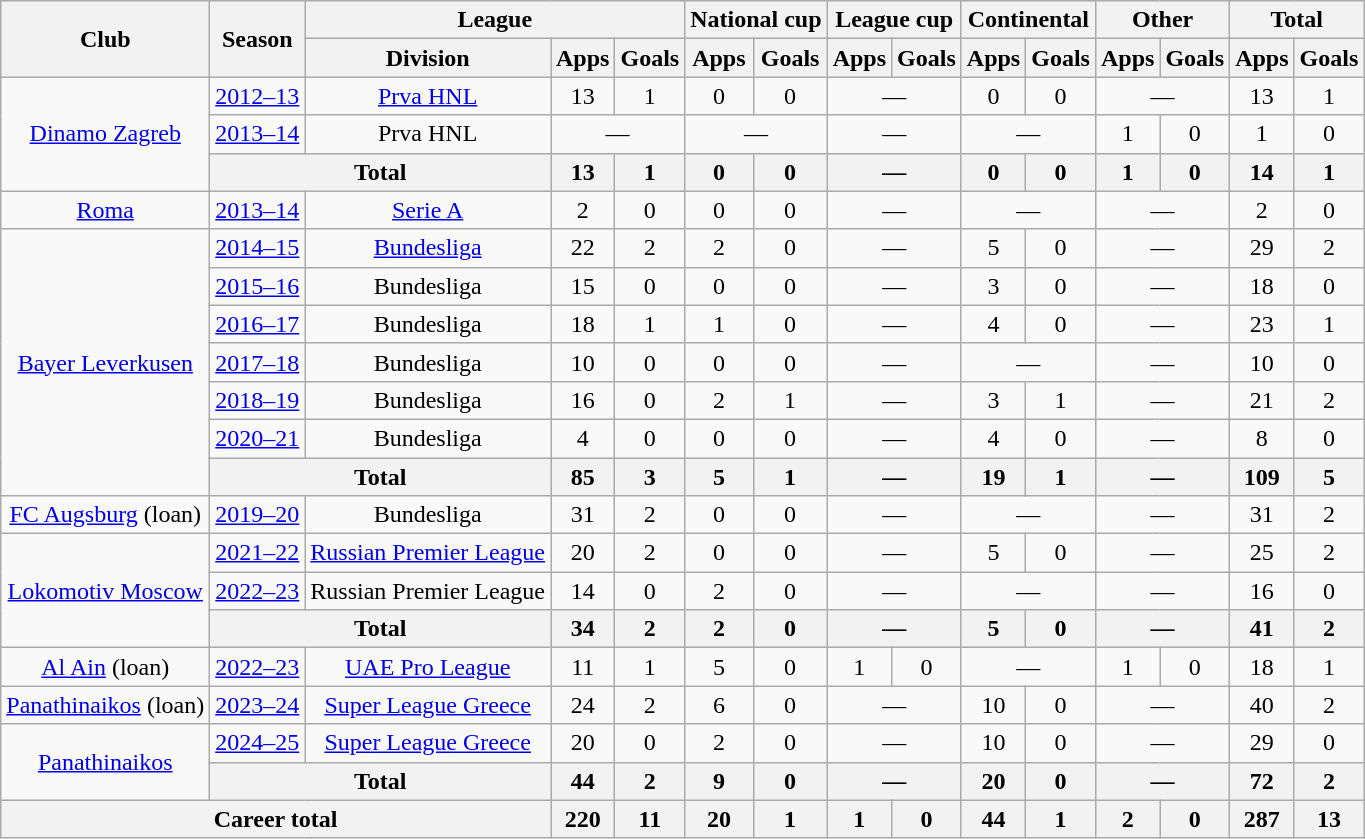<table class="wikitable" style="text-align:center">
<tr>
<th rowspan="2">Club</th>
<th rowspan="2">Season</th>
<th colspan="3">League</th>
<th colspan="2">National cup</th>
<th colspan="2">League cup</th>
<th colspan="2">Continental</th>
<th colspan="2">Other</th>
<th colspan="2">Total</th>
</tr>
<tr>
<th>Division</th>
<th>Apps</th>
<th>Goals</th>
<th>Apps</th>
<th>Goals</th>
<th>Apps</th>
<th>Goals</th>
<th>Apps</th>
<th>Goals</th>
<th>Apps</th>
<th>Goals</th>
<th>Apps</th>
<th>Goals</th>
</tr>
<tr>
<td rowspan="3"><a href='#'>Dinamo Zagreb</a></td>
<td><a href='#'>2012–13</a></td>
<td><a href='#'>Prva HNL</a></td>
<td>13</td>
<td>1</td>
<td>0</td>
<td>0</td>
<td colspan="2">—</td>
<td>0</td>
<td>0</td>
<td colspan="2">—</td>
<td>13</td>
<td>1</td>
</tr>
<tr>
<td><a href='#'>2013–14</a></td>
<td>Prva HNL</td>
<td colspan="2">—</td>
<td colspan="2">—</td>
<td colspan="2">—</td>
<td colspan="2">—</td>
<td>1</td>
<td>0</td>
<td>1</td>
<td>0</td>
</tr>
<tr>
<th colspan="2">Total</th>
<th>13</th>
<th>1</th>
<th>0</th>
<th>0</th>
<th colspan="2">—</th>
<th>0</th>
<th>0</th>
<th>1</th>
<th>0</th>
<th>14</th>
<th>1</th>
</tr>
<tr>
<td><a href='#'>Roma</a></td>
<td><a href='#'>2013–14</a></td>
<td><a href='#'>Serie A</a></td>
<td>2</td>
<td>0</td>
<td>0</td>
<td>0</td>
<td colspan="2">—</td>
<td colspan="2">—</td>
<td colspan="2">—</td>
<td>2</td>
<td>0</td>
</tr>
<tr>
<td rowspan="7"><a href='#'>Bayer Leverkusen</a></td>
<td><a href='#'>2014–15</a></td>
<td><a href='#'>Bundesliga</a></td>
<td>22</td>
<td>2</td>
<td>2</td>
<td>0</td>
<td colspan="2">—</td>
<td>5</td>
<td>0</td>
<td colspan="2">—</td>
<td>29</td>
<td>2</td>
</tr>
<tr>
<td><a href='#'>2015–16</a></td>
<td>Bundesliga</td>
<td>15</td>
<td>0</td>
<td>0</td>
<td>0</td>
<td colspan="2">—</td>
<td>3</td>
<td>0</td>
<td colspan="2">—</td>
<td>18</td>
<td>0</td>
</tr>
<tr>
<td><a href='#'>2016–17</a></td>
<td>Bundesliga</td>
<td>18</td>
<td>1</td>
<td>1</td>
<td>0</td>
<td colspan="2">—</td>
<td>4</td>
<td>0</td>
<td colspan="2">—</td>
<td>23</td>
<td>1</td>
</tr>
<tr>
<td><a href='#'>2017–18</a></td>
<td>Bundesliga</td>
<td>10</td>
<td>0</td>
<td>0</td>
<td>0</td>
<td colspan="2">—</td>
<td colspan="2">—</td>
<td colspan="2">—</td>
<td>10</td>
<td>0</td>
</tr>
<tr>
<td><a href='#'>2018–19</a></td>
<td>Bundesliga</td>
<td>16</td>
<td>0</td>
<td>2</td>
<td>1</td>
<td colspan="2">—</td>
<td>3</td>
<td>1</td>
<td colspan="2">—</td>
<td>21</td>
<td>2</td>
</tr>
<tr>
<td><a href='#'>2020–21</a></td>
<td>Bundesliga</td>
<td>4</td>
<td>0</td>
<td>0</td>
<td>0</td>
<td colspan="2">—</td>
<td>4</td>
<td>0</td>
<td colspan="2">—</td>
<td>8</td>
<td>0</td>
</tr>
<tr>
<th colspan="2">Total</th>
<th>85</th>
<th>3</th>
<th>5</th>
<th>1</th>
<th colspan="2">—</th>
<th>19</th>
<th>1</th>
<th colspan=2>—</th>
<th>109</th>
<th>5</th>
</tr>
<tr>
<td><a href='#'>FC Augsburg</a> (loan)</td>
<td><a href='#'>2019–20</a></td>
<td>Bundesliga</td>
<td>31</td>
<td>2</td>
<td>0</td>
<td>0</td>
<td colspan="2">—</td>
<td colspan="2">—</td>
<td colspan="2">—</td>
<td>31</td>
<td>2</td>
</tr>
<tr>
<td rowspan="3"><a href='#'>Lokomotiv Moscow</a></td>
<td><a href='#'>2021–22</a></td>
<td><a href='#'>Russian Premier League</a></td>
<td>20</td>
<td>2</td>
<td>0</td>
<td>0</td>
<td colspan="2">—</td>
<td>5</td>
<td>0</td>
<td colspan="2">—</td>
<td>25</td>
<td>2</td>
</tr>
<tr>
<td><a href='#'>2022–23</a></td>
<td>Russian Premier League</td>
<td>14</td>
<td>0</td>
<td>2</td>
<td>0</td>
<td colspan="2">—</td>
<td colspan="2">—</td>
<td colspan="2">—</td>
<td>16</td>
<td>0</td>
</tr>
<tr>
<th colspan="2">Total</th>
<th>34</th>
<th>2</th>
<th>2</th>
<th>0</th>
<th colspan="2">—</th>
<th>5</th>
<th>0</th>
<th colspan=2>—</th>
<th>41</th>
<th>2</th>
</tr>
<tr>
<td><a href='#'>Al Ain</a> (loan)</td>
<td><a href='#'>2022–23</a></td>
<td><a href='#'>UAE Pro League</a></td>
<td>11</td>
<td>1</td>
<td>5</td>
<td>0</td>
<td>1</td>
<td>0</td>
<td colspan="2">—</td>
<td>1</td>
<td>0</td>
<td>18</td>
<td>1</td>
</tr>
<tr>
<td><a href='#'>Panathinaikos</a> (loan)</td>
<td><a href='#'>2023–24</a></td>
<td><a href='#'>Super League Greece</a></td>
<td>24</td>
<td>2</td>
<td>6</td>
<td>0</td>
<td colspan="2">—</td>
<td>10</td>
<td>0</td>
<td colspan="2">—</td>
<td>40</td>
<td>2</td>
</tr>
<tr>
<td rowspan="2"><a href='#'>Panathinaikos</a></td>
<td><a href='#'>2024–25</a></td>
<td><a href='#'>Super League Greece</a></td>
<td>20</td>
<td>0</td>
<td>2</td>
<td>0</td>
<td colspan="2">—</td>
<td>10</td>
<td>0</td>
<td colspan="2">—</td>
<td>29</td>
<td>0</td>
</tr>
<tr>
<th colspan="2">Total</th>
<th>44</th>
<th>2</th>
<th>9</th>
<th>0</th>
<th colspan="2">—</th>
<th>20</th>
<th>0</th>
<th colspan=2>—</th>
<th>72</th>
<th>2</th>
</tr>
<tr>
<th colspan="3">Career total</th>
<th>220</th>
<th>11</th>
<th>20</th>
<th>1</th>
<th>1</th>
<th>0</th>
<th>44</th>
<th>1</th>
<th>2</th>
<th>0</th>
<th>287</th>
<th>13</th>
</tr>
</table>
